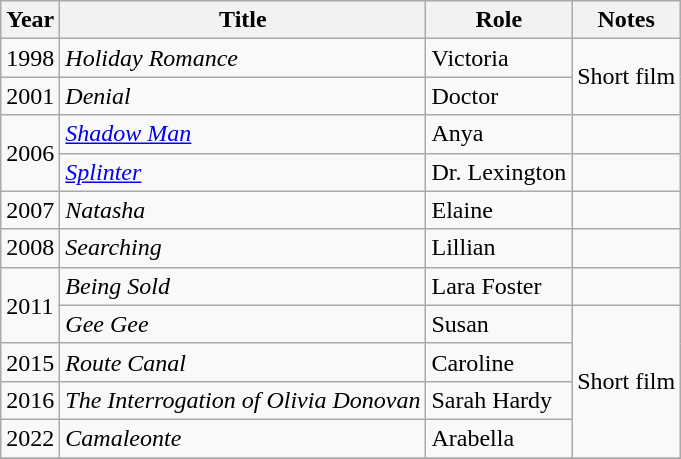<table class="wikitable sortable">
<tr>
<th>Year</th>
<th>Title</th>
<th>Role</th>
<th class="unsortable">Notes</th>
</tr>
<tr>
<td>1998</td>
<td><em>Holiday Romance</em></td>
<td>Victoria</td>
<td rowspan="2">Short film</td>
</tr>
<tr>
<td>2001</td>
<td><em>Denial</em></td>
<td>Doctor</td>
</tr>
<tr>
<td rowspan="2">2006</td>
<td><em><a href='#'>Shadow Man</a></em></td>
<td>Anya</td>
<td></td>
</tr>
<tr>
<td><em><a href='#'>Splinter</a></em></td>
<td>Dr. Lexington</td>
<td></td>
</tr>
<tr>
<td>2007</td>
<td><em>Natasha</em></td>
<td>Elaine</td>
<td></td>
</tr>
<tr>
<td>2008</td>
<td><em>Searching</em></td>
<td>Lillian</td>
<td></td>
</tr>
<tr>
<td rowspan="2">2011</td>
<td><em>Being Sold</em></td>
<td>Lara Foster</td>
<td></td>
</tr>
<tr>
<td><em>Gee Gee</em></td>
<td>Susan</td>
<td rowspan="4">Short film</td>
</tr>
<tr>
<td>2015</td>
<td><em>Route Canal</em></td>
<td>Caroline</td>
</tr>
<tr>
<td>2016</td>
<td><em>The Interrogation of Olivia Donovan</em></td>
<td>Sarah Hardy</td>
</tr>
<tr>
<td>2022</td>
<td><em>Camaleonte</em></td>
<td>Arabella</td>
</tr>
<tr>
</tr>
</table>
